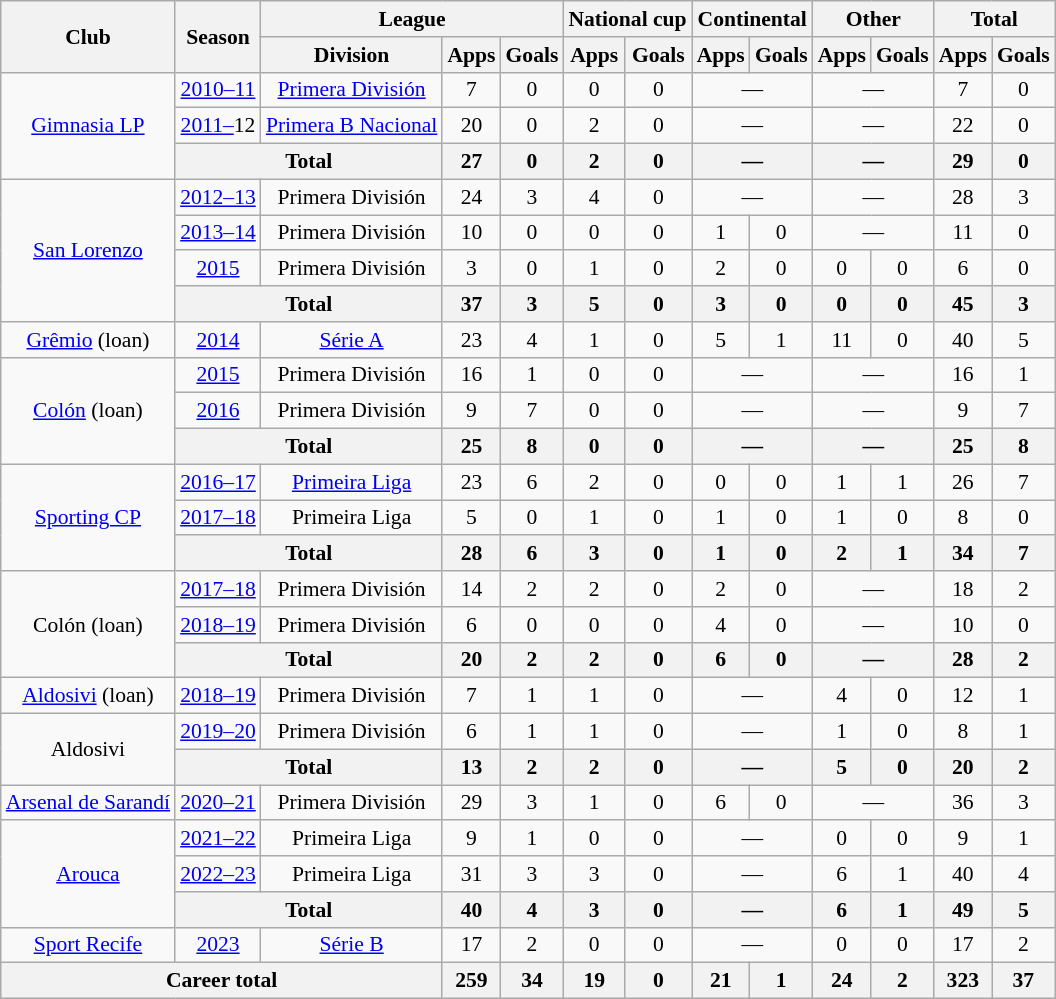<table class="wikitable" style="font-size:90%; text-align: center;">
<tr>
<th rowspan="2">Club</th>
<th rowspan="2">Season</th>
<th colspan="3">League</th>
<th colspan="2">National cup</th>
<th colspan="2">Continental</th>
<th colspan="2">Other</th>
<th colspan="2">Total</th>
</tr>
<tr>
<th>Division</th>
<th>Apps</th>
<th>Goals</th>
<th>Apps</th>
<th>Goals</th>
<th>Apps</th>
<th>Goals</th>
<th>Apps</th>
<th>Goals</th>
<th>Apps</th>
<th>Goals</th>
</tr>
<tr>
<td rowspan="3" valign="center"><a href='#'>Gimnasia LP</a></td>
<td><a href='#'>2010–11</a></td>
<td><a href='#'>Primera División</a></td>
<td>7</td>
<td>0</td>
<td>0</td>
<td>0</td>
<td colspan="2">—</td>
<td colspan="2">—</td>
<td>7</td>
<td>0</td>
</tr>
<tr>
<td><a href='#'>2011</a><a href='#'>–</a>12</td>
<td><a href='#'>Primera B Nacional</a></td>
<td>20</td>
<td>0</td>
<td>2</td>
<td>0</td>
<td colspan="2">—</td>
<td colspan="2">—</td>
<td>22</td>
<td>0</td>
</tr>
<tr>
<th colspan="2">Total</th>
<th>27</th>
<th>0</th>
<th>2</th>
<th>0</th>
<th colspan="2">—</th>
<th colspan="2">—</th>
<th>29</th>
<th>0</th>
</tr>
<tr>
<td rowspan="4" valign="center"><a href='#'>San Lorenzo</a></td>
<td><a href='#'>2012–13</a></td>
<td>Primera División</td>
<td>24</td>
<td>3</td>
<td>4</td>
<td>0</td>
<td colspan="2">—</td>
<td colspan="2">—</td>
<td>28</td>
<td>3</td>
</tr>
<tr>
<td><a href='#'>2013–14</a></td>
<td>Primera División</td>
<td>10</td>
<td>0</td>
<td>0</td>
<td>0</td>
<td>1</td>
<td>0</td>
<td colspan="2">—</td>
<td>11</td>
<td>0</td>
</tr>
<tr>
<td><a href='#'>2015</a></td>
<td>Primera División</td>
<td>3</td>
<td>0</td>
<td>1</td>
<td>0</td>
<td>2</td>
<td>0</td>
<td>0</td>
<td>0</td>
<td>6</td>
<td>0</td>
</tr>
<tr>
<th colspan="2">Total</th>
<th>37</th>
<th>3</th>
<th>5</th>
<th>0</th>
<th>3</th>
<th>0</th>
<th>0</th>
<th>0</th>
<th>45</th>
<th>3</th>
</tr>
<tr>
<td><a href='#'>Grêmio</a> (loan)</td>
<td><a href='#'>2014</a></td>
<td><a href='#'>Série A</a></td>
<td>23</td>
<td>4</td>
<td>1</td>
<td>0</td>
<td>5</td>
<td>1</td>
<td>11</td>
<td>0</td>
<td>40</td>
<td>5</td>
</tr>
<tr>
<td rowspan="3" valign="center"><a href='#'>Colón</a> (loan)</td>
<td><a href='#'>2015</a></td>
<td>Primera División</td>
<td>16</td>
<td>1</td>
<td>0</td>
<td>0</td>
<td colspan="2">—</td>
<td colspan="2">—</td>
<td>16</td>
<td>1</td>
</tr>
<tr>
<td><a href='#'>2016</a></td>
<td>Primera División</td>
<td>9</td>
<td>7</td>
<td>0</td>
<td>0</td>
<td colspan="2">—</td>
<td colspan="2">—</td>
<td>9</td>
<td>7</td>
</tr>
<tr>
<th colspan="2">Total</th>
<th>25</th>
<th>8</th>
<th>0</th>
<th>0</th>
<th colspan="2">—</th>
<th colspan="2">—</th>
<th>25</th>
<th>8</th>
</tr>
<tr>
<td rowspan="3" valign="center"><a href='#'>Sporting CP</a></td>
<td><a href='#'>2016–17</a></td>
<td><a href='#'>Primeira Liga</a></td>
<td>23</td>
<td>6</td>
<td>2</td>
<td>0</td>
<td>0</td>
<td>0</td>
<td>1</td>
<td>1</td>
<td>26</td>
<td>7</td>
</tr>
<tr>
<td><a href='#'>2017–18</a></td>
<td>Primeira Liga</td>
<td>5</td>
<td>0</td>
<td>1</td>
<td>0</td>
<td>1</td>
<td>0</td>
<td>1</td>
<td>0</td>
<td>8</td>
<td>0</td>
</tr>
<tr>
<th colspan="2">Total</th>
<th>28</th>
<th>6</th>
<th>3</th>
<th>0</th>
<th>1</th>
<th>0</th>
<th>2</th>
<th>1</th>
<th>34</th>
<th>7</th>
</tr>
<tr>
<td rowspan="3" valign="center">Colón (loan)</td>
<td><a href='#'>2017–18</a></td>
<td>Primera División</td>
<td>14</td>
<td>2</td>
<td>2</td>
<td>0</td>
<td>2</td>
<td>0</td>
<td colspan="2">—</td>
<td>18</td>
<td>2</td>
</tr>
<tr>
<td><a href='#'>2018–19</a></td>
<td>Primera División</td>
<td>6</td>
<td>0</td>
<td>0</td>
<td>0</td>
<td>4</td>
<td>0</td>
<td colspan="2">—</td>
<td>10</td>
<td>0</td>
</tr>
<tr>
<th colspan="2">Total</th>
<th>20</th>
<th>2</th>
<th>2</th>
<th>0</th>
<th>6</th>
<th>0</th>
<th colspan="2">—</th>
<th>28</th>
<th>2</th>
</tr>
<tr>
<td><a href='#'>Aldosivi</a> (loan)</td>
<td><a href='#'>2018–19</a></td>
<td>Primera División</td>
<td>7</td>
<td>1</td>
<td>1</td>
<td>0</td>
<td colspan="2">—</td>
<td>4</td>
<td>0</td>
<td>12</td>
<td>1</td>
</tr>
<tr>
<td rowspan="2" valign="center">Aldosivi</td>
<td><a href='#'>2019–20</a></td>
<td>Primera División</td>
<td>6</td>
<td>1</td>
<td>1</td>
<td>0</td>
<td colspan="2">—</td>
<td>1</td>
<td>0</td>
<td>8</td>
<td>1</td>
</tr>
<tr>
<th colspan="2">Total</th>
<th>13</th>
<th>2</th>
<th>2</th>
<th>0</th>
<th colspan="2">—</th>
<th>5</th>
<th>0</th>
<th>20</th>
<th>2</th>
</tr>
<tr>
<td><a href='#'>Arsenal de Sarandí</a></td>
<td><a href='#'>2020–21</a></td>
<td>Primera División</td>
<td>29</td>
<td>3</td>
<td>1</td>
<td>0</td>
<td>6</td>
<td>0</td>
<td colspan="2">—</td>
<td>36</td>
<td>3</td>
</tr>
<tr>
<td rowspan="3"><a href='#'>Arouca</a></td>
<td><a href='#'>2021–22</a></td>
<td>Primeira Liga</td>
<td>9</td>
<td>1</td>
<td>0</td>
<td>0</td>
<td colspan="2">—</td>
<td>0</td>
<td>0</td>
<td>9</td>
<td>1</td>
</tr>
<tr>
<td><a href='#'>2022–23</a></td>
<td>Primeira Liga</td>
<td>31</td>
<td>3</td>
<td>3</td>
<td>0</td>
<td colspan="2">—</td>
<td>6</td>
<td>1</td>
<td>40</td>
<td>4</td>
</tr>
<tr>
<th colspan="2">Total</th>
<th>40</th>
<th>4</th>
<th>3</th>
<th>0</th>
<th colspan="2">—</th>
<th>6</th>
<th>1</th>
<th>49</th>
<th>5</th>
</tr>
<tr>
<td><a href='#'>Sport Recife</a></td>
<td><a href='#'>2023</a></td>
<td><a href='#'>Série B</a></td>
<td>17</td>
<td>2</td>
<td>0</td>
<td>0</td>
<td colspan="2">—</td>
<td>0</td>
<td>0</td>
<td>17</td>
<td>2</td>
</tr>
<tr>
<th colspan="3">Career total</th>
<th>259</th>
<th>34</th>
<th>19</th>
<th>0</th>
<th>21</th>
<th>1</th>
<th>24</th>
<th>2</th>
<th>323</th>
<th>37</th>
</tr>
</table>
